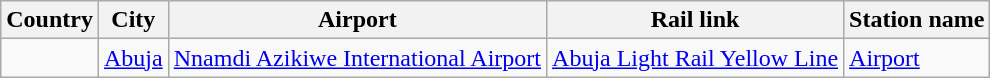<table class="wikitable">
<tr>
<th>Country</th>
<th>City</th>
<th>Airport</th>
<th>Rail link</th>
<th>Station name</th>
</tr>
<tr>
<td></td>
<td><a href='#'>Abuja</a></td>
<td><a href='#'>Nnamdi Azikiwe International Airport</a></td>
<td><a href='#'>Abuja Light Rail Yellow Line</a></td>
<td><a href='#'>Airport</a></td>
</tr>
</table>
